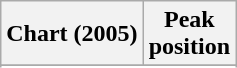<table class="wikitable plainrowheaders">
<tr>
<th scope="col">Chart (2005)</th>
<th scope="col">Peak<br>position</th>
</tr>
<tr>
</tr>
<tr>
</tr>
</table>
